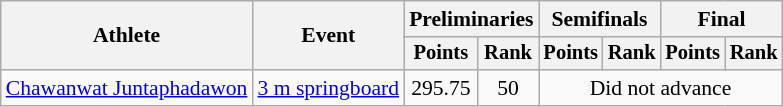<table class="wikitable" style="text-align:center; font-size:90%;">
<tr>
<th rowspan=2>Athlete</th>
<th rowspan=2>Event</th>
<th colspan=2>Preliminaries</th>
<th colspan=2>Semifinals</th>
<th colspan=2>Final</th>
</tr>
<tr style="font-size:95%">
<th>Points</th>
<th>Rank</th>
<th>Points</th>
<th>Rank</th>
<th>Points</th>
<th>Rank</th>
</tr>
<tr>
<td align=left><a href='#'>Chawanwat Juntaphadawon</a></td>
<td align=left><a href='#'>3 m springboard</a></td>
<td>295.75</td>
<td>50</td>
<td colspan=4>Did not advance</td>
</tr>
</table>
